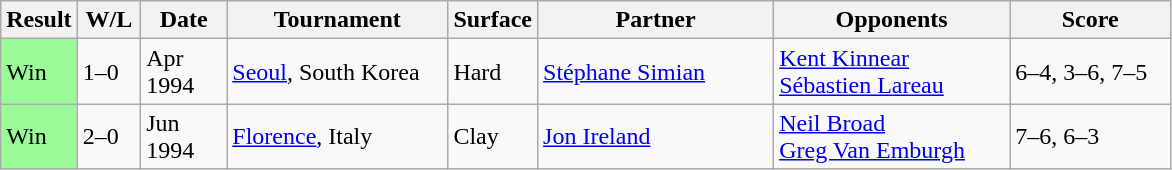<table class="sortable wikitable">
<tr>
<th style="width:40px">Result</th>
<th style="width:35px" class="unsortable">W/L</th>
<th style="width:50px">Date</th>
<th style="width:140px">Tournament</th>
<th style="width:50px">Surface</th>
<th style="width:150px">Partner</th>
<th style="width:150px">Opponents</th>
<th style="width:100px" class="unsortable">Score</th>
</tr>
<tr>
<td style="background:#98fb98;">Win</td>
<td>1–0</td>
<td>Apr 1994</td>
<td><a href='#'>Seoul</a>, South Korea</td>
<td>Hard</td>
<td> <a href='#'>Stéphane Simian</a></td>
<td> <a href='#'>Kent Kinnear</a> <br>  <a href='#'>Sébastien Lareau</a></td>
<td>6–4, 3–6, 7–5</td>
</tr>
<tr>
<td style="background:#98fb98;">Win</td>
<td>2–0</td>
<td>Jun 1994</td>
<td><a href='#'>Florence</a>, Italy</td>
<td>Clay</td>
<td> <a href='#'>Jon Ireland</a></td>
<td> <a href='#'>Neil Broad</a> <br>  <a href='#'>Greg Van Emburgh</a></td>
<td>7–6, 6–3</td>
</tr>
</table>
